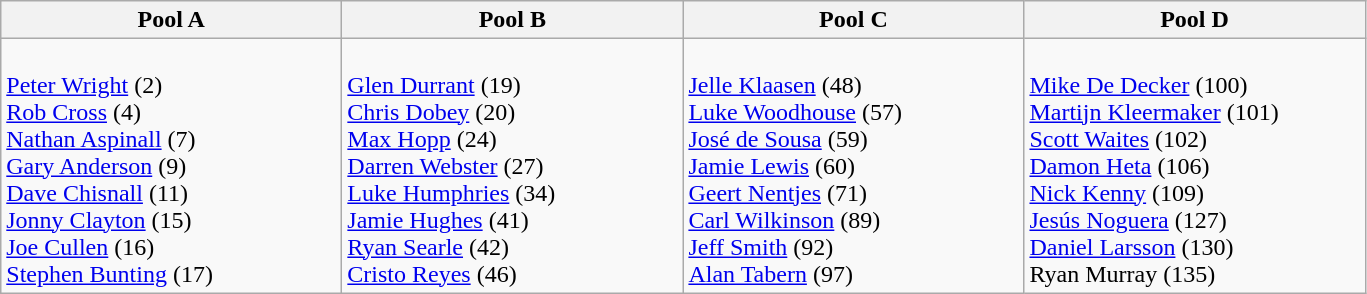<table class="wikitable">
<tr>
<th width=220>Pool A</th>
<th width=220>Pool B</th>
<th width=220>Pool C</th>
<th width=220>Pool D</th>
</tr>
<tr>
<td valign="top"><br> <a href='#'>Peter Wright</a> (2)<br>
 <a href='#'>Rob Cross</a> (4)<br>
 <a href='#'>Nathan Aspinall</a> (7)<br>
 <a href='#'>Gary Anderson</a> (9)<br>
 <a href='#'>Dave Chisnall</a> (11)<br>
 <a href='#'>Jonny Clayton</a> (15)<br>
 <a href='#'>Joe Cullen</a> (16)<br>
 <a href='#'>Stephen Bunting</a> (17)</td>
<td valign="top"><br> <a href='#'>Glen Durrant</a> (19)<br>
 <a href='#'>Chris Dobey</a> (20)<br>
 <a href='#'>Max Hopp</a> (24)<br>
 <a href='#'>Darren Webster</a> (27)<br>
 <a href='#'>Luke Humphries</a> (34)<br>
 <a href='#'>Jamie Hughes</a> (41)<br>
 <a href='#'>Ryan Searle</a> (42)<br>
 <a href='#'>Cristo Reyes</a> (46)</td>
<td valign="top"><br> <a href='#'>Jelle Klaasen</a> (48)<br>
 <a href='#'>Luke Woodhouse</a> (57)<br>
 <a href='#'>José de Sousa</a> (59)<br>
 <a href='#'>Jamie Lewis</a> (60)<br>
 <a href='#'>Geert Nentjes</a> (71)<br>
 <a href='#'>Carl Wilkinson</a> (89)<br>
 <a href='#'>Jeff Smith</a> (92)<br>
 <a href='#'>Alan Tabern</a> (97)</td>
<td valign="top"><br> <a href='#'>Mike De Decker</a> (100)<br>
 <a href='#'>Martijn Kleermaker</a> (101)<br>
 <a href='#'>Scott Waites</a> (102)<br>
 <a href='#'>Damon Heta</a> (106)<br>
 <a href='#'>Nick Kenny</a> (109)<br>
 <a href='#'>Jesús Noguera</a> (127)<br>
 <a href='#'>Daniel Larsson</a> (130)<br>
 Ryan Murray (135)<br></td>
</tr>
</table>
